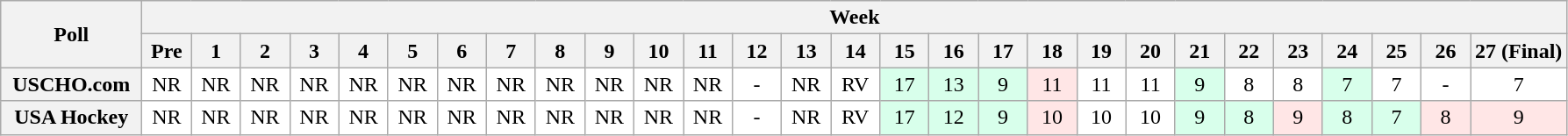<table class="wikitable" style="white-space:nowrap;">
<tr>
<th scope="col" width="100" rowspan="2">Poll</th>
<th colspan="28">Week</th>
</tr>
<tr>
<th scope="col" width="30">Pre</th>
<th scope="col" width="30">1</th>
<th scope="col" width="30">2</th>
<th scope="col" width="30">3</th>
<th scope="col" width="30">4</th>
<th scope="col" width="30">5</th>
<th scope="col" width="30">6</th>
<th scope="col" width="30">7</th>
<th scope="col" width="30">8</th>
<th scope="col" width="30">9</th>
<th scope="col" width="30">10</th>
<th scope="col" width="30">11</th>
<th scope="col" width="30">12</th>
<th scope="col" width="30">13</th>
<th scope="col" width="30">14</th>
<th scope="col" width="30">15</th>
<th scope="col" width="30">16</th>
<th scope="col" width="30">17</th>
<th scope="col" width="30">18</th>
<th scope="col" width="30">19</th>
<th scope="col" width="30">20</th>
<th scope="col" width="30">21</th>
<th scope="col" width="30">22</th>
<th scope="col" width="30">23</th>
<th scope="col" width="30">24</th>
<th scope="col" width="30">25</th>
<th scope="col" width="30">26</th>
<th scope="col" width="30">27 (Final)</th>
</tr>
<tr style="text-align:center;">
<th>USCHO.com</th>
<td bgcolor=FFFFFF>NR</td>
<td bgcolor=FFFFFF>NR</td>
<td bgcolor=FFFFFF>NR</td>
<td bgcolor=FFFFFF>NR</td>
<td bgcolor=FFFFFF>NR</td>
<td bgcolor=FFFFFF>NR</td>
<td bgcolor=FFFFFF>NR</td>
<td bgcolor=FFFFFF>NR</td>
<td bgcolor=FFFFFF>NR</td>
<td bgcolor=FFFFFF>NR</td>
<td bgcolor=FFFFFF>NR</td>
<td bgcolor=FFFFFF>NR</td>
<td bgcolor=FFFFFF>-</td>
<td bgcolor=FFFFFF>NR</td>
<td bgcolor=FFFFFF>RV</td>
<td bgcolor=D8FFEB>17</td>
<td bgcolor=D8FFEB>13</td>
<td bgcolor=D8FFEB>9</td>
<td bgcolor=FFE6E6>11</td>
<td bgcolor=FFFFFF>11</td>
<td bgcolor=FFFFFF>11</td>
<td bgcolor=D8FFEB>9</td>
<td bgcolor=FFFFFF>8</td>
<td bgcolor=FFFFFF>8</td>
<td bgcolor=D8FFEB>7</td>
<td bgcolor=FFFFFF>7</td>
<td bgcolor=FFFFFF>-</td>
<td bgcolor=FFFFFF>7</td>
</tr>
<tr style="text-align:center;">
<th>USA Hockey</th>
<td bgcolor=FFFFFF>NR</td>
<td bgcolor=FFFFFF>NR</td>
<td bgcolor=FFFFFF>NR</td>
<td bgcolor=FFFFFF>NR</td>
<td bgcolor=FFFFFF>NR</td>
<td bgcolor=FFFFFF>NR</td>
<td bgcolor=FFFFFF>NR</td>
<td bgcolor=FFFFFF>NR</td>
<td bgcolor=FFFFFF>NR</td>
<td bgcolor=FFFFFF>NR</td>
<td bgcolor=FFFFFF>NR</td>
<td bgcolor=FFFFFF>NR</td>
<td bgcolor=FFFFFF>-</td>
<td bgcolor=FFFFFF>NR</td>
<td bgcolor=FFFFFF>RV</td>
<td bgcolor=D8FFEB>17</td>
<td bgcolor=D8FFEB>12</td>
<td bgcolor=D8FFEB>9</td>
<td bgcolor=FFE6E6>10</td>
<td bgcolor=FFFFFF>10</td>
<td bgcolor=FFFFFF>10</td>
<td bgcolor=D8FFEB>9</td>
<td bgcolor=D8FFEB>8</td>
<td bgcolor=FFE6E6>9</td>
<td bgcolor=D8FFEB>8</td>
<td bgcolor=D8FFEB>7</td>
<td bgcolor=FFE6E6>8</td>
<td bgcolor=FFE6E6>9</td>
</tr>
</table>
